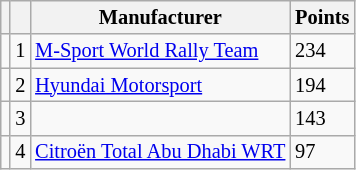<table class="wikitable" style="font-size: 85%;">
<tr>
<th></th>
<th></th>
<th>Manufacturer</th>
<th>Points</th>
</tr>
<tr>
<td align="left"></td>
<td align="center">1</td>
<td> <a href='#'>M-Sport World Rally Team</a></td>
<td align="left">234</td>
</tr>
<tr>
<td align="left"></td>
<td align="center">2</td>
<td> <a href='#'>Hyundai Motorsport</a></td>
<td align="left">194</td>
</tr>
<tr>
<td align="left"></td>
<td align="center">3</td>
<td></td>
<td align="left">143</td>
</tr>
<tr>
<td align="left"></td>
<td align="center">4</td>
<td> <a href='#'>Citroën Total Abu Dhabi WRT</a></td>
<td align="left">97</td>
</tr>
</table>
